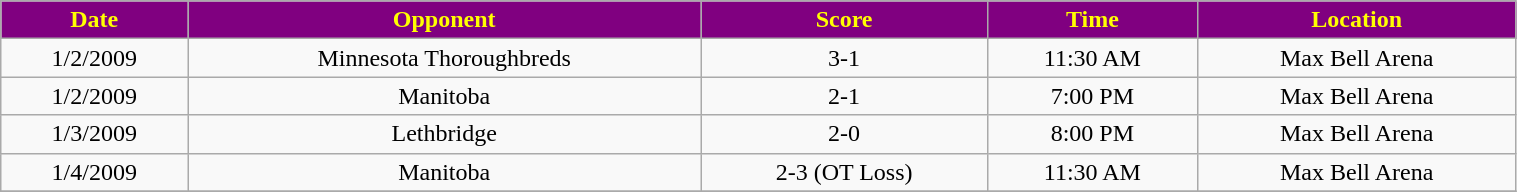<table class="wikitable" width="80%">
<tr align="center"  style="background:purple;color:yellow;">
<td><strong>Date</strong></td>
<td><strong>Opponent</strong></td>
<td><strong>Score</strong></td>
<td><strong>Time</strong></td>
<td><strong>Location</strong></td>
</tr>
<tr align="center" bgcolor="">
<td>1/2/2009</td>
<td>Minnesota Thoroughbreds</td>
<td>3-1</td>
<td>11:30 AM</td>
<td>Max Bell Arena</td>
</tr>
<tr align="center" bgcolor="">
<td>1/2/2009</td>
<td>Manitoba</td>
<td>2-1</td>
<td>7:00 PM</td>
<td>Max Bell Arena</td>
</tr>
<tr align="center" bgcolor="">
<td>1/3/2009</td>
<td>Lethbridge</td>
<td>2-0</td>
<td>8:00 PM</td>
<td>Max Bell Arena</td>
</tr>
<tr align="center" bgcolor="">
<td>1/4/2009</td>
<td>Manitoba</td>
<td>2-3 (OT Loss)</td>
<td>11:30 AM</td>
<td>Max Bell Arena</td>
</tr>
<tr align="center" bgcolor="">
</tr>
</table>
